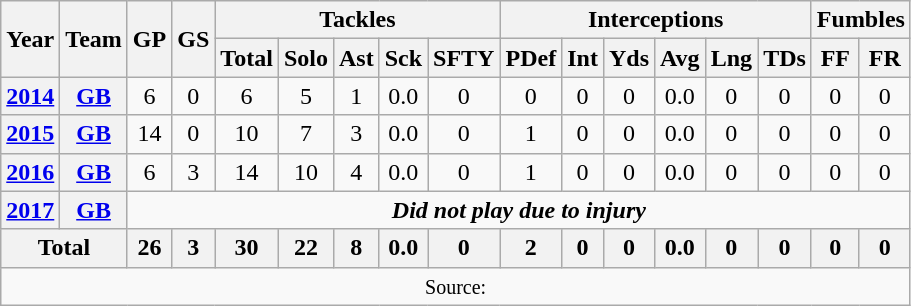<table class="wikitable" style="text-align: center;">
<tr>
<th rowspan=2>Year</th>
<th rowspan=2>Team</th>
<th rowspan=2>GP</th>
<th rowspan=2>GS</th>
<th colspan=5>Tackles</th>
<th colspan=6>Interceptions</th>
<th colspan=2>Fumbles</th>
</tr>
<tr>
<th>Total</th>
<th>Solo</th>
<th>Ast</th>
<th>Sck</th>
<th>SFTY</th>
<th>PDef</th>
<th>Int</th>
<th>Yds</th>
<th>Avg</th>
<th>Lng</th>
<th>TDs</th>
<th>FF</th>
<th>FR</th>
</tr>
<tr>
<th><a href='#'>2014</a></th>
<th><a href='#'>GB</a></th>
<td>6</td>
<td>0</td>
<td>6</td>
<td>5</td>
<td>1</td>
<td>0.0</td>
<td>0</td>
<td>0</td>
<td>0</td>
<td>0</td>
<td>0.0</td>
<td>0</td>
<td>0</td>
<td>0</td>
<td>0</td>
</tr>
<tr>
<th><a href='#'>2015</a></th>
<th><a href='#'>GB</a></th>
<td>14</td>
<td>0</td>
<td>10</td>
<td>7</td>
<td>3</td>
<td>0.0</td>
<td>0</td>
<td>1</td>
<td>0</td>
<td>0</td>
<td>0.0</td>
<td>0</td>
<td>0</td>
<td>0</td>
<td>0</td>
</tr>
<tr>
<th><a href='#'>2016</a></th>
<th><a href='#'>GB</a></th>
<td>6</td>
<td>3</td>
<td>14</td>
<td>10</td>
<td>4</td>
<td>0.0</td>
<td>0</td>
<td>1</td>
<td>0</td>
<td>0</td>
<td>0.0</td>
<td>0</td>
<td>0</td>
<td>0</td>
<td>0</td>
</tr>
<tr>
<th><a href='#'>2017</a></th>
<th><a href='#'>GB</a></th>
<td colspan="15"><strong><em>Did not play due to injury</em></strong></td>
</tr>
<tr>
<th colspan=2>Total</th>
<th>26</th>
<th>3</th>
<th>30</th>
<th>22</th>
<th>8</th>
<th>0.0</th>
<th>0</th>
<th>2</th>
<th>0</th>
<th>0</th>
<th>0.0</th>
<th>0</th>
<th>0</th>
<th>0</th>
<th>0</th>
</tr>
<tr>
<td colspan="17"><small>Source: </small></td>
</tr>
</table>
